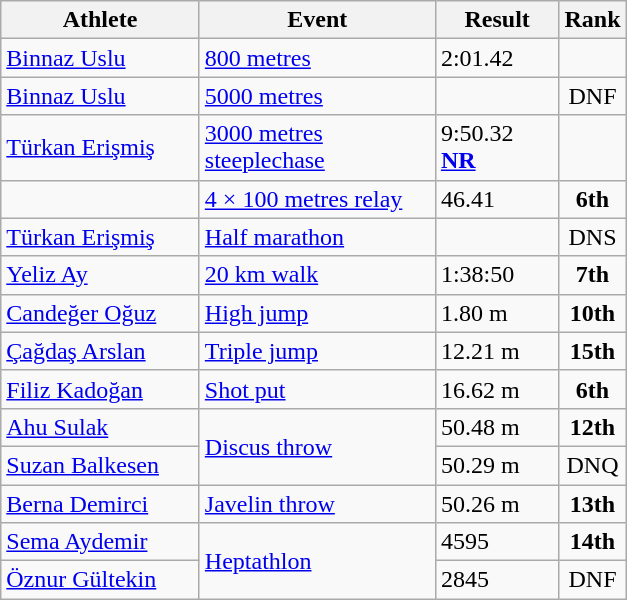<table class=wikitable>
<tr>
<th width=125>Athlete</th>
<th width=150>Event</th>
<th width=75>Result</th>
<th>Rank</th>
</tr>
<tr>
<td><a href='#'>Binnaz Uslu</a></td>
<td><a href='#'>800 metres</a></td>
<td>2:01.42</td>
<td align=center></td>
</tr>
<tr>
<td><a href='#'>Binnaz Uslu</a></td>
<td><a href='#'>5000 metres</a></td>
<td></td>
<td align=center>DNF</td>
</tr>
<tr>
<td><a href='#'>Türkan Erişmiş</a></td>
<td><a href='#'>3000 metres steeplechase</a></td>
<td>9:50.32 <strong><a href='#'>NR</a></strong></td>
<td align=center></td>
</tr>
<tr>
<td></td>
<td><a href='#'>4 × 100 metres relay</a></td>
<td>46.41</td>
<td align=center><strong>6th</strong></td>
</tr>
<tr>
<td><a href='#'>Türkan Erişmiş</a></td>
<td><a href='#'>Half marathon</a></td>
<td></td>
<td align=center>DNS</td>
</tr>
<tr>
<td><a href='#'>Yeliz Ay</a></td>
<td><a href='#'>20 km walk</a></td>
<td>1:38:50</td>
<td align=center><strong>7th</strong></td>
</tr>
<tr>
<td><a href='#'>Candeğer Oğuz</a></td>
<td><a href='#'>High jump</a></td>
<td>1.80 m</td>
<td align=center><strong>10th</strong></td>
</tr>
<tr>
<td><a href='#'>Çağdaş Arslan</a></td>
<td><a href='#'>Triple jump</a></td>
<td>12.21 m</td>
<td align=center><strong>15th</strong></td>
</tr>
<tr>
<td><a href='#'>Filiz Kadoğan</a></td>
<td><a href='#'>Shot put</a></td>
<td>16.62 m</td>
<td align=center><strong>6th</strong></td>
</tr>
<tr>
<td><a href='#'>Ahu Sulak</a></td>
<td rowspan=2><a href='#'>Discus throw</a></td>
<td>50.48 m</td>
<td align=center><strong>12th</strong></td>
</tr>
<tr>
<td><a href='#'>Suzan Balkesen</a></td>
<td>50.29 m</td>
<td align=center>DNQ</td>
</tr>
<tr>
<td><a href='#'>Berna Demirci</a></td>
<td><a href='#'>Javelin throw</a></td>
<td>50.26 m</td>
<td align=center><strong>13th</strong></td>
</tr>
<tr>
<td><a href='#'>Sema Aydemir</a></td>
<td rowspan=2><a href='#'>Heptathlon</a></td>
<td>4595</td>
<td align=center><strong>14th</strong></td>
</tr>
<tr>
<td><a href='#'>Öznur Gültekin</a></td>
<td>2845</td>
<td align=center>DNF</td>
</tr>
</table>
